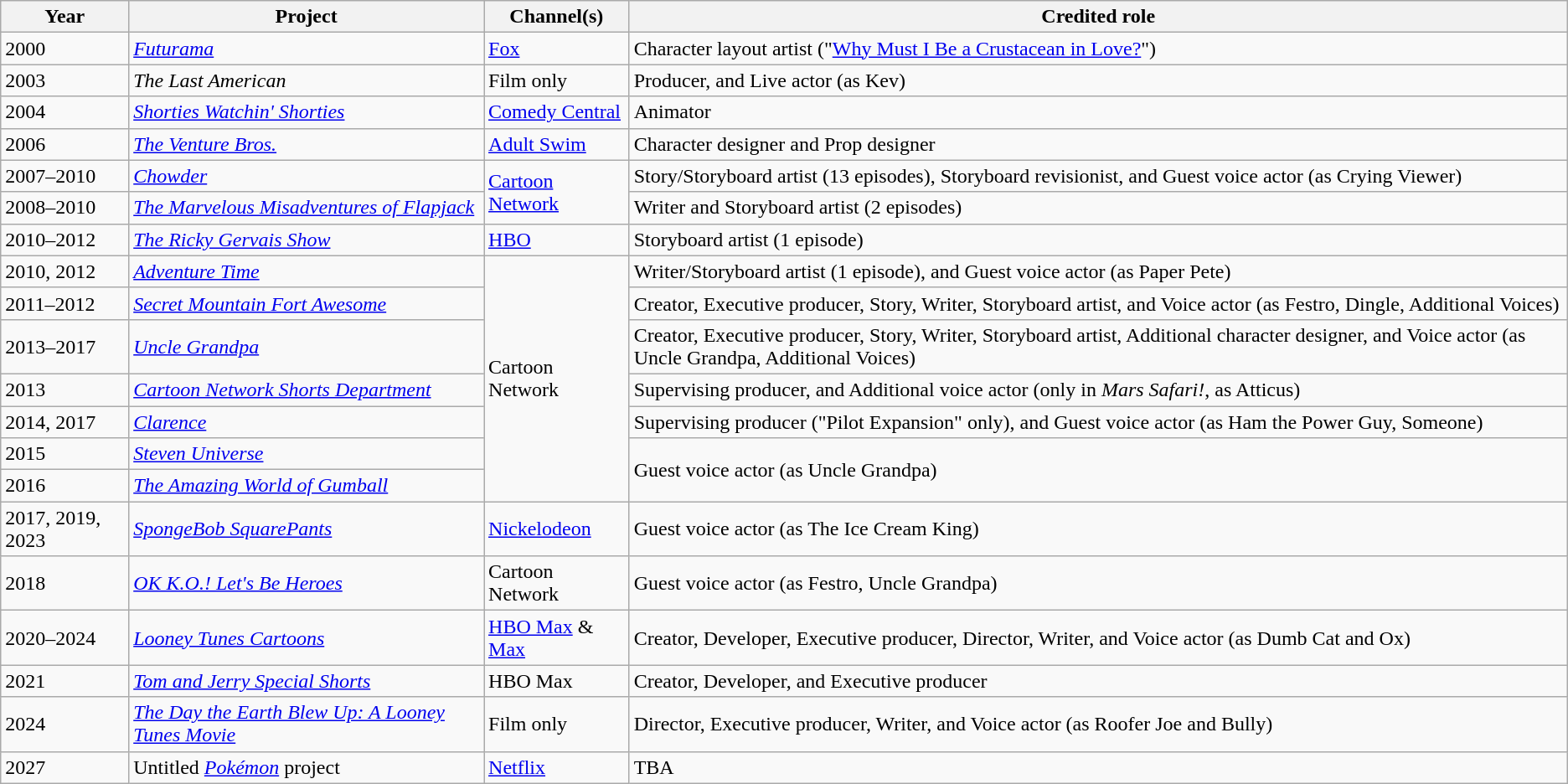<table class="wikitable sortable" style="width: auto; style="width:100%;" table-layout: fixed;" |>
<tr>
<th>Year</th>
<th>Project</th>
<th>Channel(s)</th>
<th>Credited role</th>
</tr>
<tr>
<td>2000</td>
<td><em><a href='#'>Futurama</a></em></td>
<td><a href='#'>Fox</a></td>
<td>Character layout artist ("<a href='#'>Why Must I Be a Crustacean in Love?</a>")</td>
</tr>
<tr>
<td>2003</td>
<td><em>The Last American</em></td>
<td>Film only</td>
<td>Producer, and Live actor (as Kev)</td>
</tr>
<tr>
<td>2004</td>
<td><em><a href='#'>Shorties Watchin' Shorties</a></em></td>
<td><a href='#'>Comedy Central</a></td>
<td>Animator</td>
</tr>
<tr>
<td>2006</td>
<td><em><a href='#'>The Venture Bros.</a></em></td>
<td><a href='#'>Adult Swim</a></td>
<td>Character designer and Prop designer</td>
</tr>
<tr>
<td>2007–2010</td>
<td><em><a href='#'>Chowder</a></em></td>
<td rowspan="2" "align="center"><a href='#'>Cartoon Network</a></td>
<td>Story/Storyboard artist (13 episodes), Storyboard revisionist, and Guest voice actor (as Crying Viewer)</td>
</tr>
<tr>
<td>2008–2010</td>
<td><em><a href='#'>The Marvelous Misadventures of Flapjack</a></em></td>
<td>Writer and Storyboard artist (2 episodes)</td>
</tr>
<tr>
<td>2010–2012</td>
<td><em><a href='#'>The Ricky Gervais Show</a></em></td>
<td><a href='#'>HBO</a></td>
<td>Storyboard artist (1 episode)</td>
</tr>
<tr>
<td>2010, 2012</td>
<td><em><a href='#'>Adventure Time</a></em></td>
<td rowspan="7" "align="center">Cartoon Network</td>
<td>Writer/Storyboard artist (1 episode), and Guest voice actor (as Paper Pete)</td>
</tr>
<tr>
<td>2011–2012</td>
<td><em><a href='#'>Secret Mountain Fort Awesome</a></em></td>
<td>Creator, Executive producer, Story, Writer, Storyboard artist, and Voice actor (as Festro, Dingle, Additional Voices)</td>
</tr>
<tr>
<td>2013–2017</td>
<td><em><a href='#'>Uncle Grandpa</a></em></td>
<td>Creator, Executive producer, Story, Writer, Storyboard artist, Additional character designer, and Voice actor (as Uncle Grandpa, Additional Voices)</td>
</tr>
<tr>
<td>2013</td>
<td><em><a href='#'>Cartoon Network Shorts Department</a></em></td>
<td>Supervising producer, and Additional voice actor (only in <em>Mars Safari!</em>, as Atticus)</td>
</tr>
<tr>
<td>2014, 2017</td>
<td><em><a href='#'>Clarence</a></em></td>
<td>Supervising producer ("Pilot Expansion" only), and Guest voice actor (as Ham the Power Guy, Someone)</td>
</tr>
<tr>
<td>2015</td>
<td><em><a href='#'>Steven Universe</a></em></td>
<td rowspan="2" "align="center">Guest voice actor (as Uncle Grandpa)</td>
</tr>
<tr>
<td>2016</td>
<td><em><a href='#'>The Amazing World of Gumball</a></em></td>
</tr>
<tr>
<td>2017, 2019, 2023</td>
<td><em><a href='#'>SpongeBob SquarePants</a></em></td>
<td><a href='#'>Nickelodeon</a></td>
<td>Guest voice actor (as The Ice Cream King)</td>
</tr>
<tr>
<td>2018</td>
<td><em><a href='#'>OK K.O.! Let's Be Heroes</a></em></td>
<td>Cartoon Network</td>
<td>Guest voice actor (as Festro, Uncle Grandpa)</td>
</tr>
<tr>
<td>2020–2024</td>
<td><em><a href='#'>Looney Tunes Cartoons</a></em></td>
<td><a href='#'>HBO Max</a> & <a href='#'>Max</a></td>
<td>Creator, Developer, Executive producer, Director, Writer, and Voice actor (as Dumb Cat and Ox)</td>
</tr>
<tr>
<td>2021</td>
<td><em><a href='#'>Tom and Jerry Special Shorts</a></em></td>
<td>HBO Max</td>
<td>Creator, Developer, and Executive producer</td>
</tr>
<tr>
<td>2024</td>
<td><em><a href='#'>The Day the Earth Blew Up: A Looney Tunes Movie</a></em></td>
<td>Film only</td>
<td>Director, Executive producer, Writer, and Voice actor (as Roofer Joe and Bully)</td>
</tr>
<tr>
<td>2027</td>
<td>Untitled <em><a href='#'>Pokémon</a></em> project</td>
<td><a href='#'>Netflix</a></td>
<td>TBA</td>
</tr>
</table>
